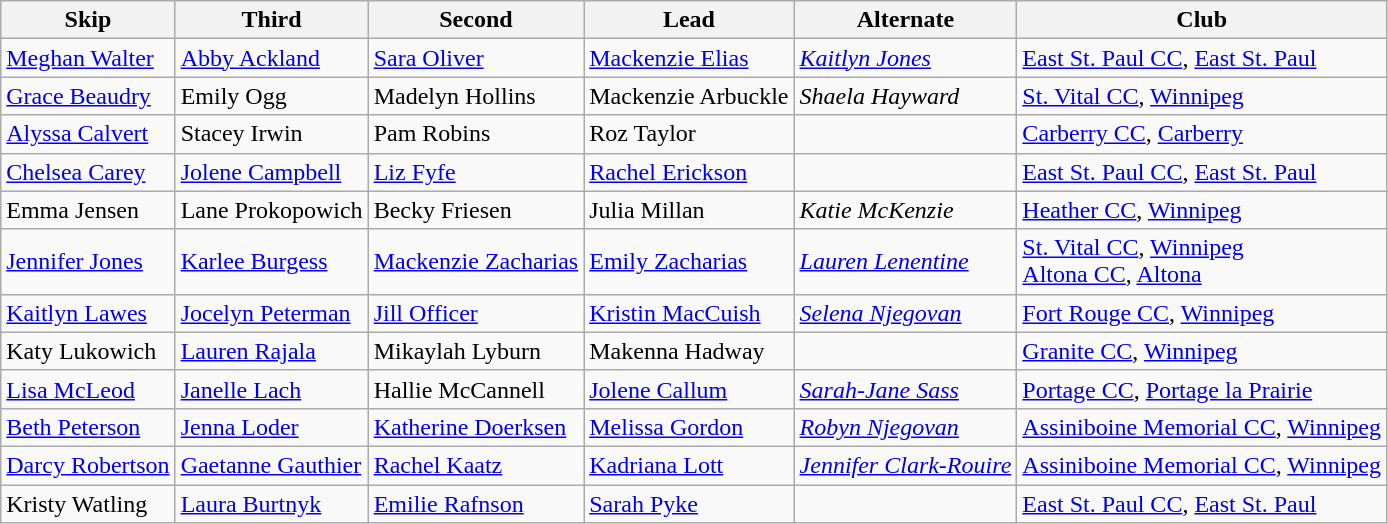<table class="wikitable">
<tr>
<th scope="col">Skip</th>
<th scope="col">Third</th>
<th scope="col">Second</th>
<th scope="col">Lead</th>
<th scope="col">Alternate</th>
<th scope="col">Club</th>
</tr>
<tr>
<td><a href='#'>Meghan Walter</a></td>
<td><a href='#'>Abby Ackland</a></td>
<td><a href='#'>Sara Oliver</a></td>
<td><a href='#'>Mackenzie Elias</a></td>
<td><em><a href='#'>Kaitlyn Jones</a></em></td>
<td><a href='#'>East St. Paul CC</a>, <a href='#'>East St. Paul</a></td>
</tr>
<tr>
<td><a href='#'>Grace Beaudry</a></td>
<td>Emily Ogg</td>
<td>Madelyn Hollins</td>
<td>Mackenzie Arbuckle</td>
<td><em>Shaela Hayward</em></td>
<td><a href='#'>St. Vital CC</a>, <a href='#'>Winnipeg</a></td>
</tr>
<tr>
<td><a href='#'>Alyssa Calvert</a></td>
<td>Stacey Irwin</td>
<td>Pam Robins</td>
<td>Roz Taylor</td>
<td></td>
<td><a href='#'>Carberry CC</a>, <a href='#'>Carberry</a></td>
</tr>
<tr>
<td><a href='#'>Chelsea Carey</a></td>
<td><a href='#'>Jolene Campbell</a></td>
<td><a href='#'>Liz Fyfe</a></td>
<td><a href='#'>Rachel Erickson</a></td>
<td></td>
<td><a href='#'>East St. Paul CC</a>, <a href='#'>East St. Paul</a></td>
</tr>
<tr>
<td>Emma Jensen</td>
<td>Lane Prokopowich</td>
<td>Becky Friesen</td>
<td>Julia Millan</td>
<td><em>Katie McKenzie</em></td>
<td><a href='#'>Heather CC</a>, <a href='#'>Winnipeg</a></td>
</tr>
<tr>
<td><a href='#'>Jennifer Jones</a></td>
<td><a href='#'>Karlee Burgess</a></td>
<td><a href='#'>Mackenzie Zacharias</a></td>
<td><a href='#'>Emily Zacharias</a></td>
<td><em><a href='#'>Lauren Lenentine</a></em></td>
<td><a href='#'>St. Vital CC</a>, <a href='#'>Winnipeg</a> <br> <a href='#'>Altona CC</a>, <a href='#'>Altona</a></td>
</tr>
<tr>
<td><a href='#'>Kaitlyn Lawes</a></td>
<td><a href='#'>Jocelyn Peterman</a></td>
<td><a href='#'>Jill Officer</a></td>
<td><a href='#'>Kristin MacCuish</a></td>
<td><em><a href='#'>Selena Njegovan</a></em></td>
<td><a href='#'>Fort Rouge CC</a>, <a href='#'>Winnipeg</a></td>
</tr>
<tr>
<td>Katy Lukowich</td>
<td><a href='#'>Lauren Rajala</a></td>
<td>Mikaylah Lyburn</td>
<td>Makenna Hadway</td>
<td></td>
<td><a href='#'>Granite CC</a>, <a href='#'>Winnipeg</a></td>
</tr>
<tr>
<td><a href='#'>Lisa McLeod</a></td>
<td><a href='#'>Janelle Lach</a></td>
<td>Hallie McCannell</td>
<td><a href='#'>Jolene Callum</a></td>
<td><em><a href='#'>Sarah-Jane Sass</a></em></td>
<td><a href='#'>Portage CC</a>, <a href='#'>Portage la Prairie</a></td>
</tr>
<tr>
<td><a href='#'>Beth Peterson</a></td>
<td><a href='#'>Jenna Loder</a></td>
<td><a href='#'>Katherine Doerksen</a></td>
<td><a href='#'>Melissa Gordon</a></td>
<td><em><a href='#'>Robyn Njegovan</a></em></td>
<td><a href='#'>Assiniboine Memorial CC</a>, <a href='#'>Winnipeg</a></td>
</tr>
<tr>
<td><a href='#'>Darcy Robertson</a></td>
<td><a href='#'>Gaetanne Gauthier</a></td>
<td><a href='#'>Rachel Kaatz</a></td>
<td><a href='#'>Kadriana Lott</a></td>
<td><em><a href='#'>Jennifer Clark-Rouire</a></em></td>
<td><a href='#'>Assiniboine Memorial CC</a>, <a href='#'>Winnipeg</a></td>
</tr>
<tr>
<td>Kristy Watling</td>
<td><a href='#'>Laura Burtnyk</a></td>
<td><a href='#'>Emilie Rafnson</a></td>
<td><a href='#'>Sarah Pyke</a></td>
<td></td>
<td><a href='#'>East St. Paul CC</a>, <a href='#'>East St. Paul</a></td>
</tr>
</table>
